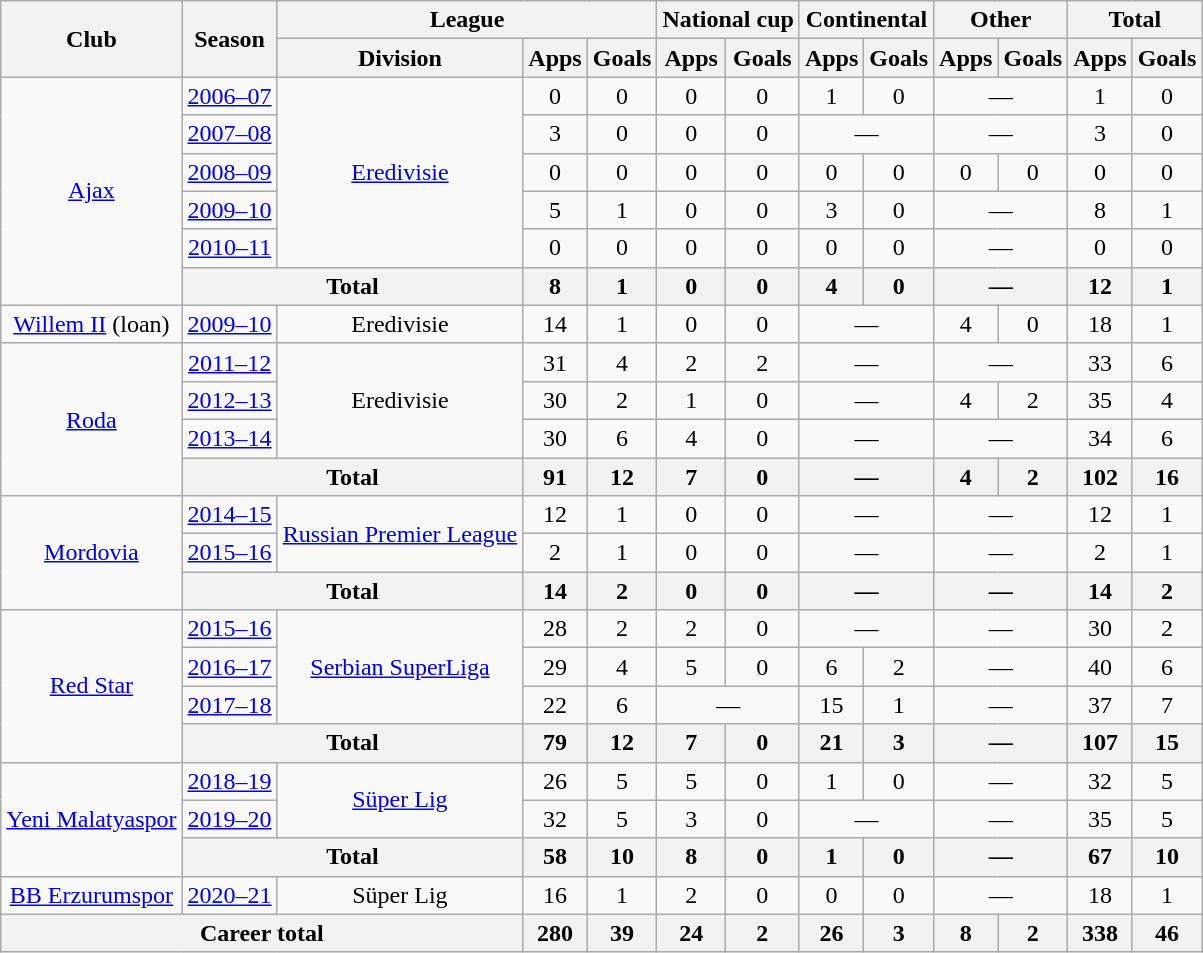<table class="wikitable" style="text-align:center">
<tr>
<th rowspan="2">Club</th>
<th rowspan="2">Season</th>
<th colspan="3">League</th>
<th colspan="2">National cup</th>
<th colspan="2">Continental</th>
<th colspan="2">Other</th>
<th colspan="2">Total</th>
</tr>
<tr>
<th>Division</th>
<th>Apps</th>
<th>Goals</th>
<th>Apps</th>
<th>Goals</th>
<th>Apps</th>
<th>Goals</th>
<th>Apps</th>
<th>Goals</th>
<th>Apps</th>
<th>Goals</th>
</tr>
<tr>
<td rowspan="6"><a href='#'>Ajax</a></td>
<td><a href='#'>2006–07</a></td>
<td rowspan="5"><a href='#'>Eredivisie</a></td>
<td>0</td>
<td>0</td>
<td>0</td>
<td>0</td>
<td>1</td>
<td>0</td>
<td colspan="2">—</td>
<td>1</td>
<td>0</td>
</tr>
<tr>
<td><a href='#'>2007–08</a></td>
<td>3</td>
<td>0</td>
<td>0</td>
<td>0</td>
<td colspan="2">—</td>
<td colspan="2">—</td>
<td>3</td>
<td>0</td>
</tr>
<tr>
<td><a href='#'>2008–09</a></td>
<td>0</td>
<td>0</td>
<td>0</td>
<td>0</td>
<td>0</td>
<td>0</td>
<td>0</td>
<td>0</td>
<td>0</td>
<td>0</td>
</tr>
<tr>
<td><a href='#'>2009–10</a></td>
<td>5</td>
<td>1</td>
<td>0</td>
<td>0</td>
<td>3</td>
<td>0</td>
<td colspan="2">—</td>
<td>8</td>
<td>1</td>
</tr>
<tr>
<td><a href='#'>2010–11</a></td>
<td>0</td>
<td>0</td>
<td>0</td>
<td>0</td>
<td>0</td>
<td>0</td>
<td colspan="2">—</td>
<td>0</td>
<td>0</td>
</tr>
<tr>
<th colspan="2">Total</th>
<th>8</th>
<th>1</th>
<th>0</th>
<th>0</th>
<th>4</th>
<th>0</th>
<th colspan="2">—</th>
<th>12</th>
<th>1</th>
</tr>
<tr>
<td><a href='#'>Willem II</a> (loan)</td>
<td><a href='#'>2009–10</a></td>
<td>Eredivisie</td>
<td>14</td>
<td>1</td>
<td>0</td>
<td>0</td>
<td colspan="2">—</td>
<td>4</td>
<td>0</td>
<td>18</td>
<td>1</td>
</tr>
<tr>
<td rowspan="4"><a href='#'>Roda</a></td>
<td><a href='#'>2011–12</a></td>
<td rowspan="3">Eredivisie</td>
<td>31</td>
<td>4</td>
<td>2</td>
<td>2</td>
<td colspan="2">—</td>
<td colspan="2">—</td>
<td>33</td>
<td>6</td>
</tr>
<tr>
<td><a href='#'>2012–13</a></td>
<td>30</td>
<td>2</td>
<td>1</td>
<td>0</td>
<td colspan="2">—</td>
<td>4</td>
<td>2</td>
<td>35</td>
<td>4</td>
</tr>
<tr>
<td><a href='#'>2013–14</a></td>
<td>30</td>
<td>6</td>
<td>4</td>
<td>0</td>
<td colspan="2">—</td>
<td colspan="2">—</td>
<td>34</td>
<td>6</td>
</tr>
<tr>
<th colspan="2">Total</th>
<th>91</th>
<th>12</th>
<th>7</th>
<th>0</th>
<th colspan="2">—</th>
<th>4</th>
<th>2</th>
<th>102</th>
<th>16</th>
</tr>
<tr>
<td rowspan="3"><a href='#'>Mordovia</a></td>
<td><a href='#'>2014–15</a></td>
<td rowspan="2"><a href='#'>Russian Premier League</a></td>
<td>12</td>
<td>1</td>
<td>0</td>
<td>0</td>
<td colspan="2">—</td>
<td colspan="2">—</td>
<td>12</td>
<td>1</td>
</tr>
<tr>
<td><a href='#'>2015–16</a></td>
<td>2</td>
<td>1</td>
<td>0</td>
<td>0</td>
<td colspan="2">—</td>
<td colspan="2">—</td>
<td>2</td>
<td>1</td>
</tr>
<tr>
<th colspan="2">Total</th>
<th>14</th>
<th>2</th>
<th>0</th>
<th>0</th>
<th colspan="2">—</th>
<th colspan="2">—</th>
<th>14</th>
<th>2</th>
</tr>
<tr>
<td rowspan="4"><a href='#'>Red Star</a></td>
<td><a href='#'>2015–16</a></td>
<td rowspan="3"><a href='#'>Serbian SuperLiga</a></td>
<td>28</td>
<td>2</td>
<td>2</td>
<td>0</td>
<td colspan="2">—</td>
<td colspan="2">—</td>
<td>30</td>
<td>2</td>
</tr>
<tr>
<td><a href='#'>2016–17</a></td>
<td>29</td>
<td>4</td>
<td>5</td>
<td>0</td>
<td>6</td>
<td>2</td>
<td colspan="2">—</td>
<td>40</td>
<td>6</td>
</tr>
<tr>
<td><a href='#'>2017–18</a></td>
<td>22</td>
<td>6</td>
<td colspan="2">—</td>
<td>15</td>
<td>1</td>
<td colspan="2">—</td>
<td>37</td>
<td>7</td>
</tr>
<tr>
<th colspan="2">Total</th>
<th>79</th>
<th>12</th>
<th>7</th>
<th>0</th>
<th>21</th>
<th>3</th>
<th colspan="2">—</th>
<th>107</th>
<th>15</th>
</tr>
<tr>
<td rowspan="3"><a href='#'>Yeni Malatyaspor</a></td>
<td><a href='#'>2018–19</a></td>
<td rowspan="2"><a href='#'>Süper Lig</a></td>
<td>26</td>
<td>5</td>
<td>5</td>
<td>0</td>
<td>1</td>
<td>0</td>
<td colspan="2">—</td>
<td>32</td>
<td>5</td>
</tr>
<tr>
<td><a href='#'>2019–20</a></td>
<td>32</td>
<td>5</td>
<td>3</td>
<td>0</td>
<td colspan="2">—</td>
<td colspan="2">—</td>
<td>35</td>
<td>5</td>
</tr>
<tr>
<th colspan="2">Total</th>
<th>58</th>
<th>10</th>
<th>8</th>
<th>0</th>
<th>1</th>
<th>0</th>
<th colspan="2">—</th>
<th>67</th>
<th>10</th>
</tr>
<tr>
<td><a href='#'>BB Erzurumspor</a></td>
<td><a href='#'>2020–21</a></td>
<td>Süper Lig</td>
<td>16</td>
<td>1</td>
<td>2</td>
<td>0</td>
<td>0</td>
<td>0</td>
<td colspan="2">—</td>
<td>18</td>
<td>1</td>
</tr>
<tr>
<th colspan="3">Career total</th>
<th>280</th>
<th>39</th>
<th>24</th>
<th>2</th>
<th>26</th>
<th>3</th>
<th>8</th>
<th>2</th>
<th>338</th>
<th>46</th>
</tr>
</table>
